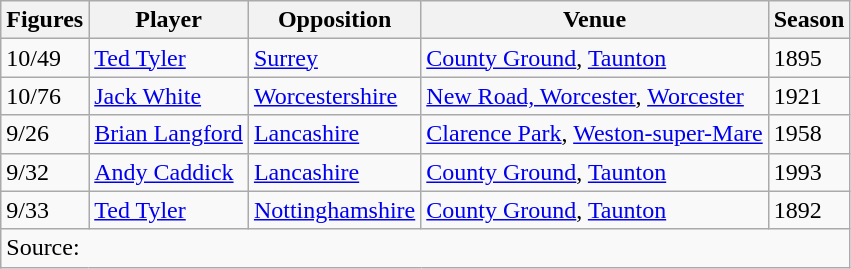<table class="wikitable">
<tr>
<th>Figures</th>
<th>Player</th>
<th>Opposition</th>
<th>Venue</th>
<th>Season</th>
</tr>
<tr>
<td>10/49</td>
<td><a href='#'>Ted Tyler</a></td>
<td><a href='#'>Surrey</a></td>
<td><a href='#'>County Ground</a>, <a href='#'>Taunton</a></td>
<td>1895</td>
</tr>
<tr>
<td>10/76</td>
<td><a href='#'>Jack White</a></td>
<td><a href='#'>Worcestershire</a></td>
<td><a href='#'>New Road, Worcester</a>, <a href='#'>Worcester</a></td>
<td>1921</td>
</tr>
<tr>
<td>9/26</td>
<td><a href='#'>Brian Langford</a></td>
<td><a href='#'>Lancashire</a></td>
<td><a href='#'>Clarence Park</a>, <a href='#'>Weston-super-Mare</a></td>
<td>1958</td>
</tr>
<tr>
<td>9/32</td>
<td><a href='#'>Andy Caddick</a></td>
<td><a href='#'>Lancashire</a></td>
<td><a href='#'>County Ground</a>, <a href='#'>Taunton</a></td>
<td>1993</td>
</tr>
<tr>
<td>9/33</td>
<td><a href='#'>Ted Tyler</a></td>
<td><a href='#'>Nottinghamshire</a></td>
<td><a href='#'>County Ground</a>, <a href='#'>Taunton</a></td>
<td>1892</td>
</tr>
<tr>
<td colspan=5>Source:</td>
</tr>
</table>
